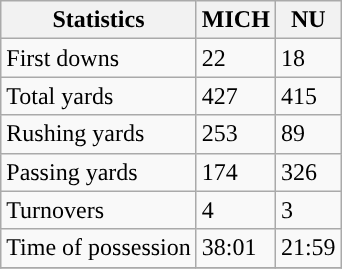<table class="wikitable">
<tr>
<th>Statistics</th>
<th>MICH</th>
<th>NU</th>
</tr>
<tr>
<td>First downs</td>
<td>22</td>
<td>18</td>
</tr>
<tr>
<td>Total yards</td>
<td>427</td>
<td>415</td>
</tr>
<tr>
<td>Rushing yards</td>
<td>253</td>
<td>89</td>
</tr>
<tr>
<td>Passing yards</td>
<td>174</td>
<td>326</td>
</tr>
<tr>
<td>Turnovers</td>
<td>4</td>
<td>3</td>
</tr>
<tr>
<td>Time of possession</td>
<td>38:01</td>
<td>21:59</td>
</tr>
<tr>
</tr>
</table>
